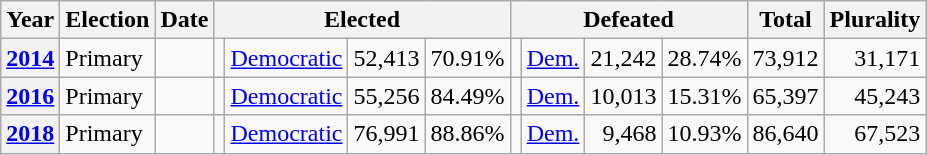<table class=wikitable>
<tr>
<th>Year</th>
<th>Election</th>
<th>Date</th>
<th ! colspan="4">Elected</th>
<th ! colspan="4">Defeated</th>
<th>Total</th>
<th>Plurality</th>
</tr>
<tr>
<th valign="top"><a href='#'>2014</a></th>
<td valign="top">Primary</td>
<td valign="top"></td>
<td valign="top"></td>
<td valign="top" ><a href='#'>Democratic</a></td>
<td valign="top" align="right">52,413</td>
<td valign="top" align="right">70.91%</td>
<td valign="top"></td>
<td valign="top" ><a href='#'>Dem.</a></td>
<td valign="top" align="right">21,242</td>
<td valign="top" align="right">28.74%</td>
<td valign="top" align="right">73,912</td>
<td valign="top" align="right">31,171</td>
</tr>
<tr>
<th valign="top"><a href='#'>2016</a></th>
<td valign="top">Primary</td>
<td valign="top"></td>
<td valign="top"></td>
<td valign="top" ><a href='#'>Democratic</a></td>
<td valign="top" align="right">55,256</td>
<td valign="top" align="right">84.49%</td>
<td valign="top"></td>
<td valign="top" ><a href='#'>Dem.</a></td>
<td valign="top" align="right">10,013</td>
<td valign="top" align="right">15.31%</td>
<td valign="top" align="right">65,397</td>
<td valign="top" align="right">45,243</td>
</tr>
<tr>
<th valign="top"><a href='#'>2018</a></th>
<td valign="top">Primary</td>
<td valign="top"></td>
<td valign="top"></td>
<td valign="top" ><a href='#'>Democratic</a></td>
<td valign="top" align="right">76,991</td>
<td valign="top" align="right">88.86%</td>
<td valign="top"></td>
<td valign="top" ><a href='#'>Dem.</a></td>
<td valign="top" align="right">9,468</td>
<td valign="top" align="right">10.93%</td>
<td valign="top" align="right">86,640</td>
<td valign="top" align="right">67,523</td>
</tr>
</table>
